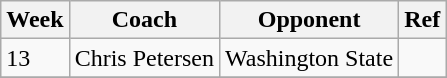<table class=wikitable>
<tr>
<th>Week</th>
<th>Coach</th>
<th>Opponent</th>
<th>Ref</th>
</tr>
<tr>
<td>13</td>
<td>Chris Petersen</td>
<td>Washington State</td>
<td></td>
</tr>
<tr>
</tr>
</table>
